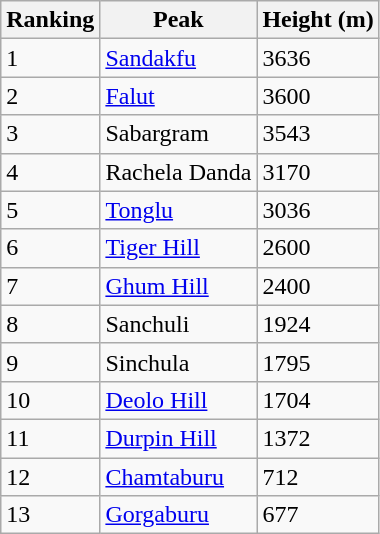<table class="wikitable sortable">
<tr>
<th>Ranking</th>
<th>Peak</th>
<th>Height (m)</th>
</tr>
<tr>
<td>1</td>
<td><a href='#'>Sandakfu</a></td>
<td>3636</td>
</tr>
<tr>
<td>2</td>
<td><a href='#'>Falut</a></td>
<td>3600</td>
</tr>
<tr>
<td>3</td>
<td>Sabargram</td>
<td>3543</td>
</tr>
<tr>
<td>4</td>
<td>Rachela Danda</td>
<td>3170</td>
</tr>
<tr>
<td>5</td>
<td><a href='#'>Tonglu</a></td>
<td>3036</td>
</tr>
<tr>
<td>6</td>
<td><a href='#'>Tiger Hill</a></td>
<td>2600</td>
</tr>
<tr>
<td>7</td>
<td><a href='#'>Ghum Hill</a></td>
<td>2400</td>
</tr>
<tr>
<td>8</td>
<td>Sanchuli</td>
<td>1924</td>
</tr>
<tr>
<td>9</td>
<td>Sinchula</td>
<td>1795</td>
</tr>
<tr>
<td>10</td>
<td><a href='#'>Deolo Hill</a></td>
<td>1704</td>
</tr>
<tr>
<td>11</td>
<td><a href='#'>Durpin Hill</a></td>
<td>1372</td>
</tr>
<tr>
<td>12</td>
<td><a href='#'>Chamtaburu</a></td>
<td>712</td>
</tr>
<tr>
<td>13</td>
<td><a href='#'>Gorgaburu</a></td>
<td>677</td>
</tr>
</table>
